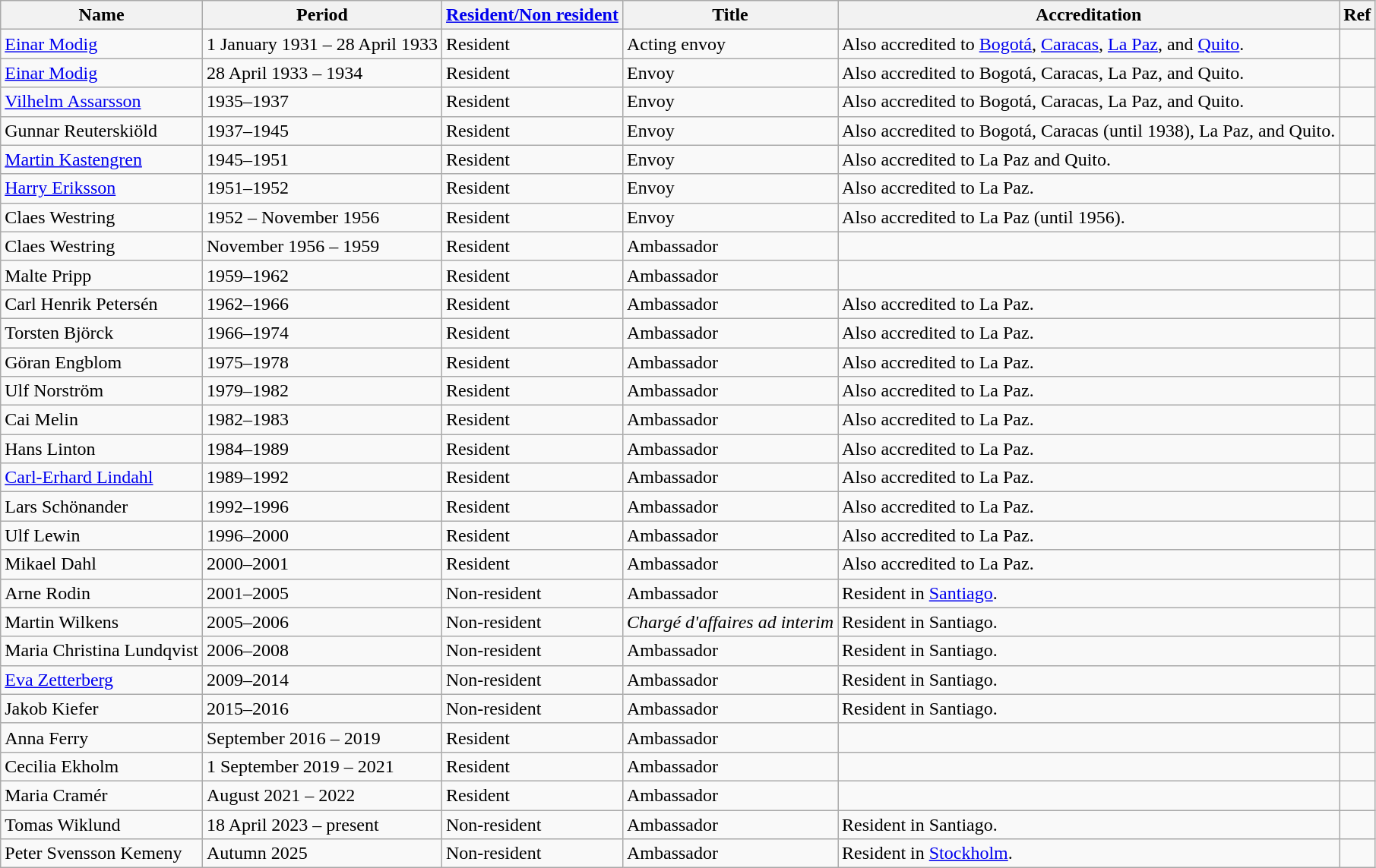<table class="wikitable">
<tr>
<th>Name</th>
<th>Period</th>
<th><a href='#'>Resident/Non resident</a></th>
<th>Title</th>
<th>Accreditation</th>
<th>Ref</th>
</tr>
<tr>
<td><a href='#'>Einar Modig</a></td>
<td>1 January 1931 – 28 April 1933</td>
<td> Resident</td>
<td>Acting envoy</td>
<td>Also accredited to <a href='#'>Bogotá</a>, <a href='#'>Caracas</a>, <a href='#'>La Paz</a>, and <a href='#'>Quito</a>.</td>
<td></td>
</tr>
<tr>
<td><a href='#'>Einar Modig</a></td>
<td>28 April 1933 – 1934</td>
<td> Resident</td>
<td>Envoy</td>
<td>Also accredited to Bogotá, Caracas, La Paz, and Quito.</td>
<td></td>
</tr>
<tr>
<td><a href='#'>Vilhelm Assarsson</a></td>
<td>1935–1937</td>
<td> Resident</td>
<td>Envoy</td>
<td>Also accredited to Bogotá, Caracas, La Paz, and Quito.</td>
<td></td>
</tr>
<tr>
<td>Gunnar Reuterskiöld</td>
<td>1937–1945</td>
<td> Resident</td>
<td>Envoy</td>
<td>Also accredited to Bogotá, Caracas (until 1938), La Paz, and Quito.</td>
<td></td>
</tr>
<tr>
<td><a href='#'>Martin Kastengren</a></td>
<td>1945–1951</td>
<td> Resident</td>
<td>Envoy</td>
<td>Also accredited to La Paz and Quito.</td>
<td></td>
</tr>
<tr>
<td><a href='#'>Harry Eriksson</a></td>
<td>1951–1952</td>
<td> Resident</td>
<td>Envoy</td>
<td>Also accredited to La Paz.</td>
<td></td>
</tr>
<tr>
<td>Claes Westring</td>
<td>1952 – November 1956</td>
<td> Resident</td>
<td>Envoy</td>
<td>Also accredited to La Paz (until 1956).</td>
<td></td>
</tr>
<tr>
<td>Claes Westring</td>
<td>November 1956 – 1959</td>
<td> Resident</td>
<td>Ambassador</td>
<td></td>
<td></td>
</tr>
<tr>
<td>Malte Pripp</td>
<td>1959–1962</td>
<td> Resident</td>
<td>Ambassador</td>
<td></td>
<td></td>
</tr>
<tr>
<td>Carl Henrik Petersén</td>
<td>1962–1966</td>
<td> Resident</td>
<td>Ambassador</td>
<td>Also accredited to La Paz.</td>
<td></td>
</tr>
<tr>
<td>Torsten Björck</td>
<td>1966–1974</td>
<td> Resident</td>
<td>Ambassador</td>
<td>Also accredited to La Paz.</td>
<td></td>
</tr>
<tr>
<td>Göran Engblom</td>
<td>1975–1978</td>
<td> Resident</td>
<td>Ambassador</td>
<td>Also accredited to La Paz.</td>
<td></td>
</tr>
<tr>
<td>Ulf Norström</td>
<td>1979–1982</td>
<td> Resident</td>
<td>Ambassador</td>
<td>Also accredited to La Paz.</td>
<td></td>
</tr>
<tr>
<td>Cai Melin</td>
<td>1982–1983</td>
<td> Resident</td>
<td>Ambassador</td>
<td>Also accredited to La Paz.</td>
<td></td>
</tr>
<tr>
<td>Hans Linton</td>
<td>1984–1989</td>
<td> Resident</td>
<td>Ambassador</td>
<td>Also accredited to La Paz.</td>
<td></td>
</tr>
<tr>
<td><a href='#'>Carl-Erhard Lindahl</a></td>
<td>1989–1992</td>
<td> Resident</td>
<td>Ambassador</td>
<td>Also accredited to La Paz.</td>
<td></td>
</tr>
<tr>
<td>Lars Schönander</td>
<td>1992–1996</td>
<td> Resident</td>
<td>Ambassador</td>
<td>Also accredited to La Paz.</td>
<td></td>
</tr>
<tr>
<td>Ulf Lewin</td>
<td>1996–2000</td>
<td> Resident</td>
<td>Ambassador</td>
<td>Also accredited to La Paz.</td>
<td></td>
</tr>
<tr>
<td>Mikael Dahl</td>
<td>2000–2001</td>
<td> Resident</td>
<td>Ambassador</td>
<td>Also accredited to La Paz.</td>
<td></td>
</tr>
<tr>
<td>Arne Rodin</td>
<td>2001–2005</td>
<td> Non-resident</td>
<td>Ambassador</td>
<td>Resident in <a href='#'>Santiago</a>.</td>
<td></td>
</tr>
<tr>
<td>Martin Wilkens</td>
<td>2005–2006</td>
<td> Non-resident</td>
<td><em>Chargé d'affaires ad interim</em></td>
<td>Resident in Santiago.</td>
<td></td>
</tr>
<tr>
<td>Maria Christina Lundqvist</td>
<td>2006–2008</td>
<td> Non-resident</td>
<td>Ambassador</td>
<td>Resident in Santiago.</td>
<td></td>
</tr>
<tr>
<td><a href='#'>Eva Zetterberg</a></td>
<td>2009–2014</td>
<td> Non-resident</td>
<td>Ambassador</td>
<td>Resident in Santiago.</td>
<td></td>
</tr>
<tr>
<td>Jakob Kiefer</td>
<td>2015–2016</td>
<td> Non-resident</td>
<td>Ambassador</td>
<td>Resident in Santiago.</td>
<td></td>
</tr>
<tr>
<td>Anna Ferry</td>
<td>September 2016 – 2019</td>
<td> Resident</td>
<td>Ambassador</td>
<td></td>
<td></td>
</tr>
<tr>
<td>Cecilia Ekholm</td>
<td>1 September 2019 – 2021</td>
<td> Resident</td>
<td>Ambassador</td>
<td></td>
<td></td>
</tr>
<tr>
<td>Maria Cramér</td>
<td>August 2021 – 2022</td>
<td> Resident</td>
<td>Ambassador</td>
<td></td>
<td></td>
</tr>
<tr>
<td>Tomas Wiklund</td>
<td>18 April 2023 – present</td>
<td> Non-resident</td>
<td>Ambassador</td>
<td>Resident in Santiago.</td>
<td></td>
</tr>
<tr>
<td>Peter Svensson Kemeny</td>
<td>Autumn 2025</td>
<td> Non-resident</td>
<td>Ambassador</td>
<td>Resident in <a href='#'>Stockholm</a>.</td>
<td></td>
</tr>
</table>
